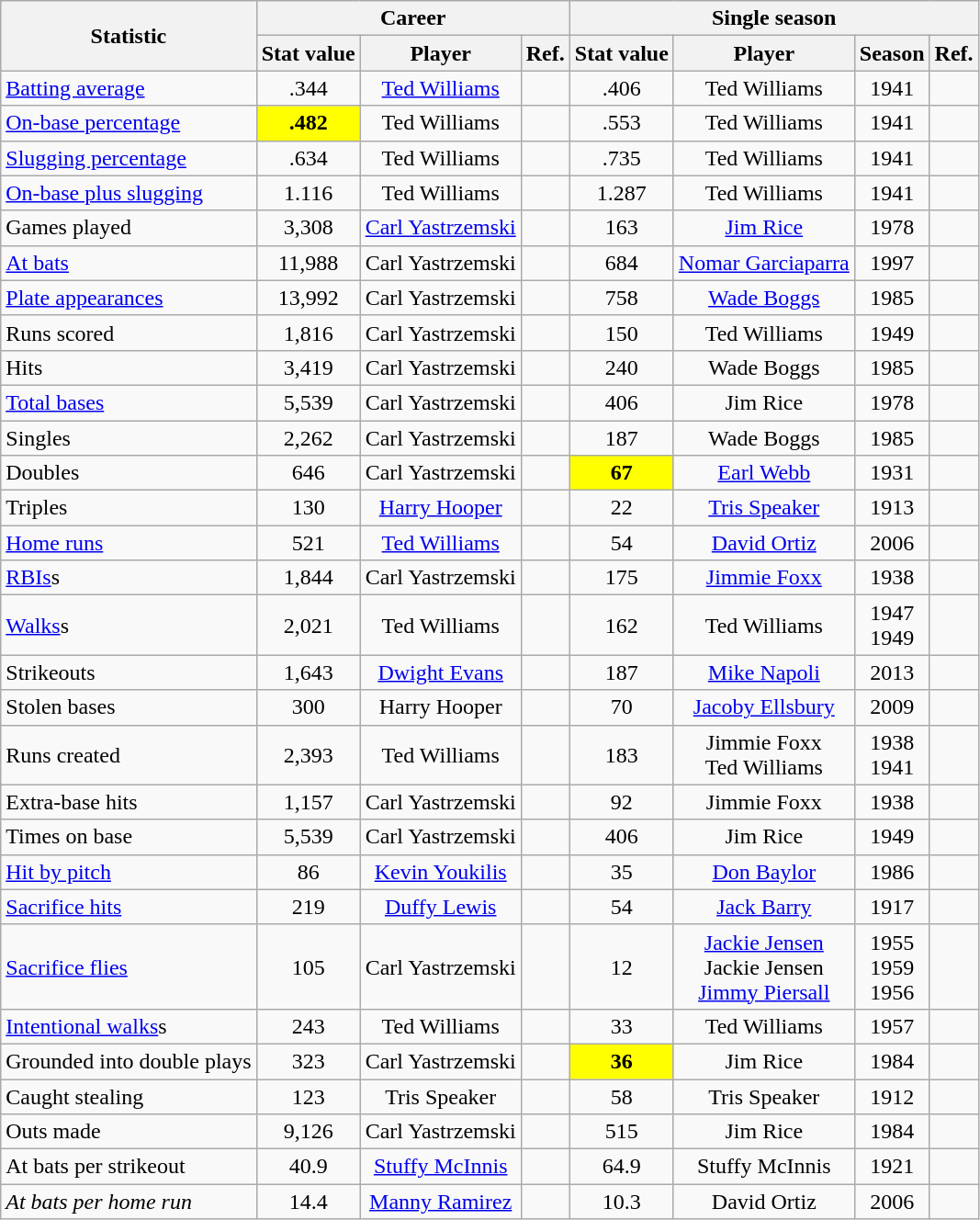<table class="wikitable" style="text-align:center; font-size: 100%;">
<tr>
<th rowspan=2>Statistic</th>
<th colspan="3">Career</th>
<th colspan="4">Single season</th>
</tr>
<tr>
<th>Stat value</th>
<th>Player</th>
<th>Ref.</th>
<th>Stat value</th>
<th>Player</th>
<th>Season</th>
<th>Ref.</th>
</tr>
<tr>
<td align=left><a href='#'>Batting average</a></td>
<td>.344</td>
<td><a href='#'>Ted Williams</a></td>
<td></td>
<td>.406</td>
<td>Ted Williams</td>
<td>1941</td>
<td></td>
</tr>
<tr>
<td align=left><a href='#'>On-base percentage</a></td>
<td bgcolor=yellow><strong>.482</strong></td>
<td>Ted Williams</td>
<td></td>
<td>.553</td>
<td>Ted Williams</td>
<td>1941</td>
<td></td>
</tr>
<tr>
<td align=left><a href='#'>Slugging percentage</a></td>
<td>.634</td>
<td>Ted Williams</td>
<td></td>
<td>.735</td>
<td>Ted Williams</td>
<td>1941</td>
<td></td>
</tr>
<tr>
<td align=left><a href='#'>On-base plus slugging</a></td>
<td>1.116</td>
<td>Ted Williams</td>
<td></td>
<td>1.287</td>
<td>Ted Williams</td>
<td>1941</td>
<td></td>
</tr>
<tr>
<td align=left>Games played</td>
<td>3,308</td>
<td><a href='#'>Carl Yastrzemski</a></td>
<td></td>
<td>163</td>
<td><a href='#'>Jim Rice</a></td>
<td>1978</td>
<td></td>
</tr>
<tr>
<td align=left><a href='#'>At bats</a></td>
<td>11,988</td>
<td>Carl Yastrzemski</td>
<td></td>
<td>684</td>
<td><a href='#'>Nomar Garciaparra</a></td>
<td>1997</td>
<td></td>
</tr>
<tr>
<td align=left><a href='#'>Plate appearances</a></td>
<td>13,992</td>
<td>Carl Yastrzemski</td>
<td></td>
<td>758</td>
<td><a href='#'>Wade Boggs</a></td>
<td>1985</td>
<td></td>
</tr>
<tr>
<td align=left>Runs scored</td>
<td>1,816</td>
<td>Carl Yastrzemski</td>
<td></td>
<td>150</td>
<td>Ted Williams</td>
<td>1949</td>
<td></td>
</tr>
<tr>
<td align=left>Hits</td>
<td>3,419</td>
<td>Carl Yastrzemski</td>
<td></td>
<td>240</td>
<td>Wade Boggs</td>
<td>1985</td>
<td></td>
</tr>
<tr>
<td align=left><a href='#'>Total bases</a></td>
<td>5,539</td>
<td>Carl Yastrzemski</td>
<td></td>
<td>406</td>
<td>Jim Rice</td>
<td>1978</td>
<td></td>
</tr>
<tr>
<td align=left>Singles</td>
<td>2,262</td>
<td>Carl Yastrzemski</td>
<td></td>
<td>187</td>
<td>Wade Boggs</td>
<td>1985</td>
<td></td>
</tr>
<tr>
<td align=left>Doubles</td>
<td>646</td>
<td>Carl Yastrzemski</td>
<td></td>
<td bgcolor="yellow"><strong>67</strong></td>
<td><a href='#'>Earl Webb</a></td>
<td>1931</td>
<td></td>
</tr>
<tr>
<td align=left>Triples</td>
<td>130</td>
<td><a href='#'>Harry Hooper</a></td>
<td></td>
<td>22</td>
<td><a href='#'>Tris Speaker</a></td>
<td>1913</td>
<td></td>
</tr>
<tr>
<td align=left><a href='#'>Home runs</a></td>
<td>521</td>
<td><a href='#'>Ted Williams</a></td>
<td></td>
<td>54</td>
<td><a href='#'>David Ortiz</a></td>
<td>2006</td>
<td></td>
</tr>
<tr>
<td align=left><a href='#'>RBIs</a>s</td>
<td>1,844</td>
<td>Carl Yastrzemski</td>
<td></td>
<td>175</td>
<td><a href='#'>Jimmie Foxx</a></td>
<td>1938</td>
<td></td>
</tr>
<tr>
<td align=left><a href='#'>Walks</a>s</td>
<td>2,021</td>
<td>Ted Williams</td>
<td></td>
<td>162</td>
<td>Ted Williams</td>
<td>1947<br>1949</td>
<td></td>
</tr>
<tr>
<td align=left>Strikeouts</td>
<td>1,643</td>
<td><a href='#'>Dwight Evans</a></td>
<td></td>
<td>187</td>
<td><a href='#'>Mike Napoli</a></td>
<td>2013</td>
<td></td>
</tr>
<tr>
<td align=left>Stolen bases</td>
<td>300</td>
<td>Harry Hooper</td>
<td></td>
<td>70</td>
<td><a href='#'>Jacoby Ellsbury</a></td>
<td>2009</td>
<td></td>
</tr>
<tr>
<td align=left>Runs created</td>
<td>2,393</td>
<td>Ted Williams</td>
<td></td>
<td>183</td>
<td>Jimmie Foxx<br>Ted Williams</td>
<td>1938<br>1941</td>
<td></td>
</tr>
<tr>
<td align=left>Extra-base hits</td>
<td>1,157</td>
<td>Carl Yastrzemski</td>
<td></td>
<td>92</td>
<td>Jimmie Foxx</td>
<td>1938</td>
<td></td>
</tr>
<tr>
<td align=left>Times on base</td>
<td>5,539</td>
<td>Carl Yastrzemski</td>
<td></td>
<td>406</td>
<td>Jim Rice</td>
<td>1949</td>
<td></td>
</tr>
<tr>
<td align=left><a href='#'>Hit by pitch</a></td>
<td>86</td>
<td><a href='#'>Kevin Youkilis</a></td>
<td></td>
<td>35</td>
<td><a href='#'>Don Baylor</a></td>
<td>1986</td>
<td></td>
</tr>
<tr>
<td align=left><a href='#'>Sacrifice hits</a></td>
<td>219</td>
<td><a href='#'>Duffy Lewis</a></td>
<td></td>
<td>54</td>
<td><a href='#'>Jack Barry</a></td>
<td>1917</td>
<td></td>
</tr>
<tr>
<td align=left><a href='#'>Sacrifice flies</a></td>
<td>105</td>
<td>Carl Yastrzemski</td>
<td></td>
<td>12</td>
<td><a href='#'>Jackie Jensen</a><br>Jackie Jensen<br><a href='#'>Jimmy Piersall</a></td>
<td>1955<br>1959<br>1956</td>
<td></td>
</tr>
<tr>
<td align=left><a href='#'>Intentional walks</a>s</td>
<td>243</td>
<td>Ted Williams</td>
<td></td>
<td>33</td>
<td>Ted Williams</td>
<td>1957</td>
<td></td>
</tr>
<tr>
<td align=left>Grounded into double plays</td>
<td>323</td>
<td>Carl Yastrzemski</td>
<td></td>
<td bgcolor="yellow"><strong>36</strong></td>
<td>Jim Rice</td>
<td>1984</td>
<td></td>
</tr>
<tr>
<td align=left>Caught stealing</td>
<td>123</td>
<td>Tris Speaker</td>
<td></td>
<td>58</td>
<td>Tris Speaker</td>
<td>1912</td>
<td></td>
</tr>
<tr>
<td align=left>Outs made</td>
<td>9,126</td>
<td>Carl Yastrzemski</td>
<td></td>
<td>515</td>
<td>Jim Rice</td>
<td>1984</td>
<td></td>
</tr>
<tr>
<td align=left>At bats per strikeout</td>
<td>40.9</td>
<td><a href='#'>Stuffy McInnis</a></td>
<td></td>
<td>64.9</td>
<td>Stuffy McInnis</td>
<td>1921</td>
<td></td>
</tr>
<tr>
<td align=left><em>At bats per home run</em></td>
<td>14.4</td>
<td><a href='#'>Manny Ramirez</a></td>
<td></td>
<td>10.3</td>
<td>David Ortiz</td>
<td>2006</td>
<td></td>
</tr>
</table>
